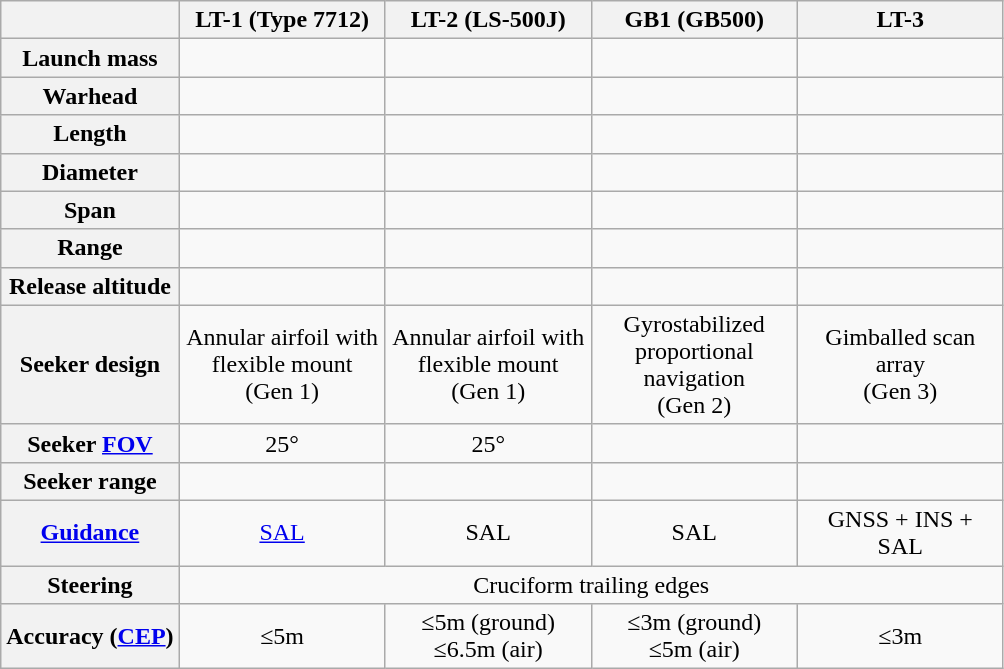<table class="wikitable" style=text-align:center;>
<tr>
<th></th>
<th style=width:130px;>LT-1 (Type 7712)</th>
<th style=width:130px;>LT-2 (LS-500J)</th>
<th style=width:130px;>GB1 (GB500)</th>
<th style=width:130px;>LT-3</th>
</tr>
<tr>
<th>Launch mass</th>
<td></td>
<td></td>
<td></td>
<td></td>
</tr>
<tr>
<th>Warhead</th>
<td></td>
<td></td>
<td></td>
<td></td>
</tr>
<tr>
<th>Length</th>
<td></td>
<td></td>
<td></td>
<td></td>
</tr>
<tr>
<th>Diameter</th>
<td></td>
<td></td>
<td></td>
<td></td>
</tr>
<tr>
<th>Span</th>
<td></td>
<td></td>
<td></td>
<td></td>
</tr>
<tr>
<th>Range</th>
<td></td>
<td></td>
<td></td>
<td></td>
</tr>
<tr>
<th>Release altitude</th>
<td></td>
<td></td>
<td></td>
<td></td>
</tr>
<tr>
<th>Seeker design</th>
<td>Annular airfoil with flexible mount<br>(Gen 1)</td>
<td>Annular airfoil with flexible mount<br>(Gen 1)</td>
<td>Gyrostabilized proportional navigation<br>(Gen 2)</td>
<td>Gimballed scan array<br>(Gen 3)</td>
</tr>
<tr>
<th>Seeker <a href='#'>FOV</a></th>
<td>25°</td>
<td>25°</td>
<td></td>
<td></td>
</tr>
<tr>
<th>Seeker range</th>
<td></td>
<td></td>
<td></td>
<td></td>
</tr>
<tr>
<th><a href='#'>Guidance</a></th>
<td><a href='#'>SAL</a></td>
<td>SAL</td>
<td>SAL</td>
<td>GNSS + INS + SAL</td>
</tr>
<tr>
<th>Steering</th>
<td colspan=4 style="text-align: center;">Cruciform trailing edges</td>
</tr>
<tr>
<th>Accuracy (<a href='#'>CEP</a>)</th>
<td>≤5m</td>
<td>≤5m (ground)<br>≤6.5m (air)</td>
<td>≤3m (ground)<br>≤5m (air)</td>
<td>≤3m</td>
</tr>
</table>
